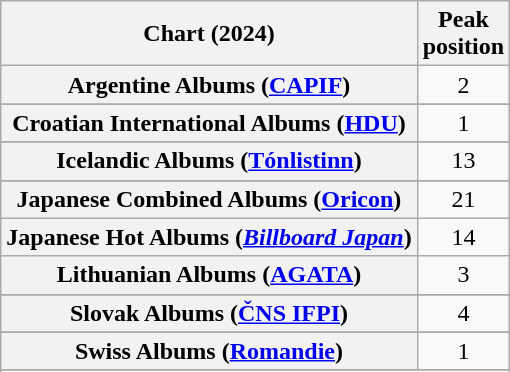<table class="wikitable sortable plainrowheaders" style="text-align:center">
<tr>
<th scope="col">Chart (2024)</th>
<th scope="col">Peak<br>position</th>
</tr>
<tr>
<th scope="row">Argentine Albums (<a href='#'>CAPIF</a>)</th>
<td>2</td>
</tr>
<tr>
</tr>
<tr>
</tr>
<tr>
</tr>
<tr>
</tr>
<tr>
</tr>
<tr>
<th scope="row">Croatian International Albums (<a href='#'>HDU</a>)</th>
<td>1</td>
</tr>
<tr>
</tr>
<tr>
</tr>
<tr>
</tr>
<tr>
</tr>
<tr>
</tr>
<tr>
</tr>
<tr>
</tr>
<tr>
<th scope="row">Icelandic Albums (<a href='#'>Tónlistinn</a>)</th>
<td>13</td>
</tr>
<tr>
</tr>
<tr>
</tr>
<tr>
</tr>
<tr>
<th scope="row">Japanese Combined Albums (<a href='#'>Oricon</a>)</th>
<td>21</td>
</tr>
<tr>
<th scope="row">Japanese Hot Albums (<em><a href='#'>Billboard Japan</a></em>)</th>
<td>14</td>
</tr>
<tr>
<th scope="row">Lithuanian Albums (<a href='#'>AGATA</a>)</th>
<td>3</td>
</tr>
<tr>
</tr>
<tr>
</tr>
<tr>
</tr>
<tr>
</tr>
<tr>
</tr>
<tr>
<th scope="row">Slovak Albums (<a href='#'>ČNS IFPI</a>)</th>
<td>4</td>
</tr>
<tr>
</tr>
<tr>
</tr>
<tr>
</tr>
<tr>
<th scope="row">Swiss Albums (<a href='#'>Romandie</a>)</th>
<td>1</td>
</tr>
<tr>
</tr>
<tr>
</tr>
</table>
